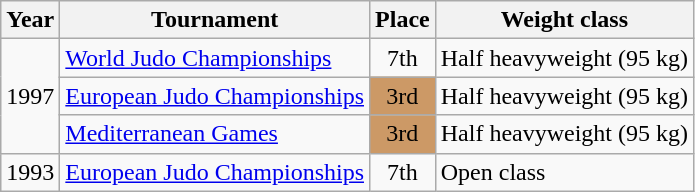<table class=wikitable>
<tr>
<th>Year</th>
<th>Tournament</th>
<th>Place</th>
<th>Weight class</th>
</tr>
<tr>
<td rowspan=3>1997</td>
<td><a href='#'>World Judo Championships</a></td>
<td align="center">7th</td>
<td>Half heavyweight (95 kg)</td>
</tr>
<tr>
<td><a href='#'>European Judo Championships</a></td>
<td bgcolor="cc9966" align="center">3rd</td>
<td>Half heavyweight (95 kg)</td>
</tr>
<tr>
<td><a href='#'>Mediterranean Games</a></td>
<td bgcolor="cc9966" align="center">3rd</td>
<td>Half heavyweight (95 kg)</td>
</tr>
<tr>
<td>1993</td>
<td><a href='#'>European Judo Championships</a></td>
<td align="center">7th</td>
<td>Open class</td>
</tr>
</table>
